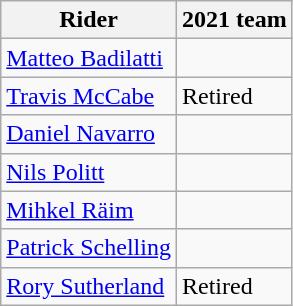<table class="wikitable">
<tr>
<th>Rider</th>
<th>2021 team</th>
</tr>
<tr>
<td><a href='#'>Matteo Badilatti</a></td>
<td></td>
</tr>
<tr>
<td><a href='#'>Travis McCabe</a></td>
<td>Retired</td>
</tr>
<tr>
<td><a href='#'>Daniel Navarro</a></td>
<td></td>
</tr>
<tr>
<td><a href='#'>Nils Politt</a></td>
<td></td>
</tr>
<tr>
<td><a href='#'>Mihkel Räim</a></td>
<td></td>
</tr>
<tr>
<td><a href='#'>Patrick Schelling</a></td>
<td></td>
</tr>
<tr>
<td><a href='#'>Rory Sutherland</a></td>
<td>Retired</td>
</tr>
</table>
